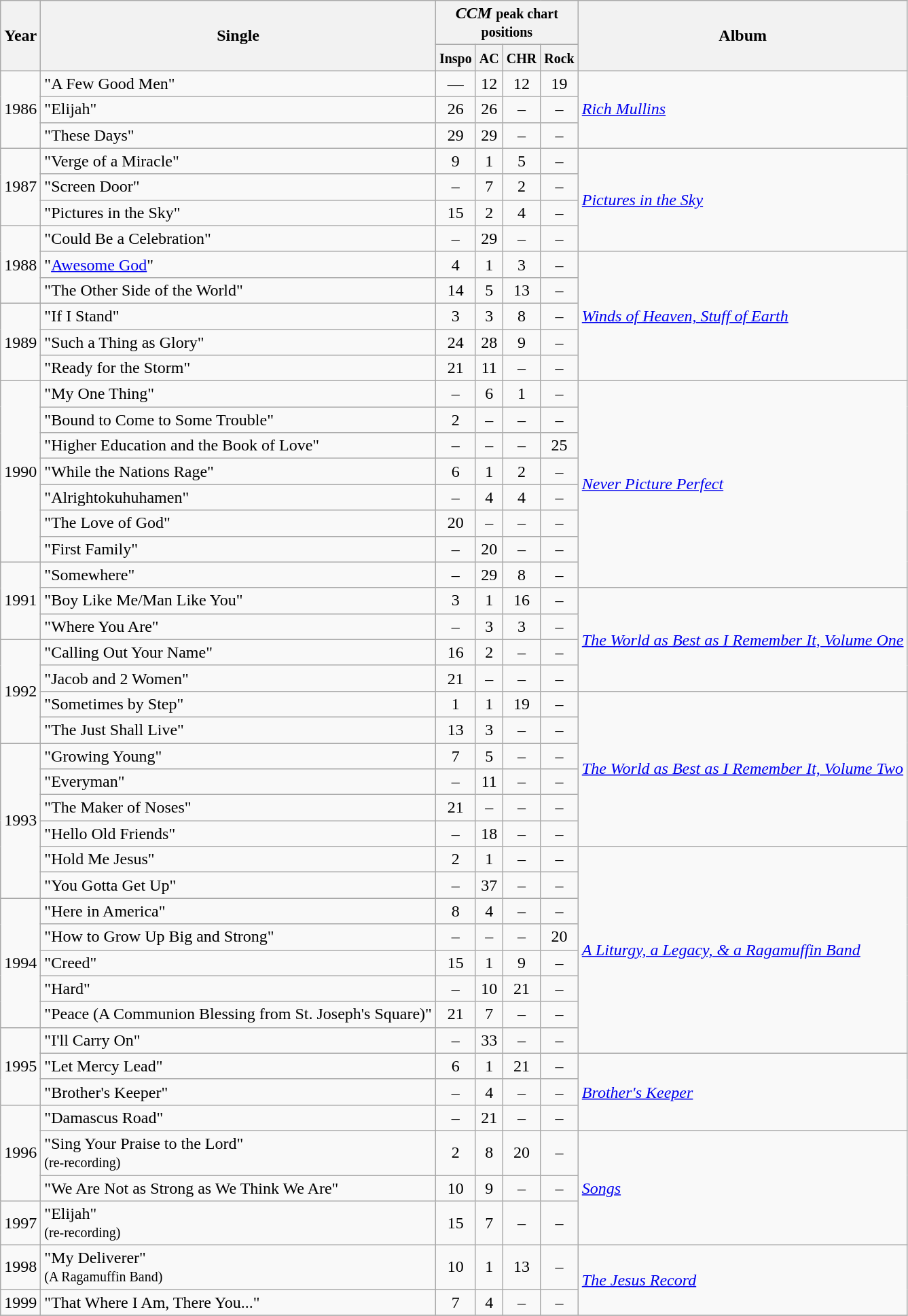<table class="wikitable">
<tr>
<th rowspan="2">Year</th>
<th rowspan="2">Single</th>
<th colspan="4"><em>CCM</em> <small>peak chart positions</small></th>
<th rowspan="2">Album</th>
</tr>
<tr>
<th style="width:1em"><small>Inspo</small></th>
<th style="width:1em"><small>AC</small></th>
<th style="width:1em"><small>CHR</small></th>
<th style="width:1em"><small>Rock</small></th>
</tr>
<tr>
<td align="center" rowspan="3">1986</td>
<td align="left" valign="top">"A Few Good Men"</td>
<td align="center">—</td>
<td align="center">12</td>
<td align="center">12</td>
<td align="center">19</td>
<td align="left" rowspan="3"><em><a href='#'>Rich Mullins</a></em></td>
</tr>
<tr>
<td align="left" valign="top">"Elijah"</td>
<td align="center">26</td>
<td align="center">26</td>
<td align="center">–</td>
<td align="center">–</td>
</tr>
<tr>
<td align="left" valign="top">"These Days"</td>
<td align="center">29</td>
<td align="center">29</td>
<td align="center">–</td>
<td align="center">–</td>
</tr>
<tr>
<td align="center" rowspan="3">1987</td>
<td align="left">"Verge of a Miracle"</td>
<td align="center">9</td>
<td align="center">1</td>
<td align="center">5</td>
<td align="center">–</td>
<td align="left" rowspan="4"><em><a href='#'>Pictures in the Sky</a></em></td>
</tr>
<tr>
<td align="left">"Screen Door"</td>
<td align="center">–</td>
<td align="center">7</td>
<td align="center">2</td>
<td align="center">–</td>
</tr>
<tr>
<td align="left">"Pictures in the Sky"</td>
<td align="center">15</td>
<td align="center">2</td>
<td align="center">4</td>
<td align="center">–</td>
</tr>
<tr>
<td align="center" rowspan="3">1988</td>
<td align="left">"Could Be a Celebration"</td>
<td align="center">–</td>
<td align="center">29</td>
<td align="center">–</td>
<td align="center">–</td>
</tr>
<tr>
<td align="left">"<a href='#'>Awesome God</a>"</td>
<td align="center">4</td>
<td align="center">1</td>
<td align="center">3</td>
<td align="center">–</td>
<td align="left" rowspan="5"><em><a href='#'>Winds of Heaven, Stuff of Earth</a></em></td>
</tr>
<tr>
<td align="left">"The Other Side of the World"</td>
<td align="center">14</td>
<td align="center">5</td>
<td align="center">13</td>
<td align="center">–</td>
</tr>
<tr>
<td align="center" rowspan="3">1989</td>
<td align="left">"If I Stand"</td>
<td align="center">3</td>
<td align="center">3</td>
<td align="center">8</td>
<td align="center">–</td>
</tr>
<tr>
<td align="left">"Such a Thing as Glory"</td>
<td align="center">24</td>
<td align="center">28</td>
<td align="center">9</td>
<td align="center">–</td>
</tr>
<tr>
<td align="left">"Ready for the Storm"</td>
<td align="center">21</td>
<td align="center">11</td>
<td align="center">–</td>
<td align="center">–</td>
</tr>
<tr>
<td align="center" rowspan="7">1990</td>
<td align="left">"My One Thing"</td>
<td align="center">–</td>
<td align="center">6</td>
<td align="center">1</td>
<td align="center">–</td>
<td align="left" rowspan="8"><em><a href='#'>Never Picture Perfect</a></em></td>
</tr>
<tr>
<td align="left">"Bound to Come to Some Trouble"</td>
<td align="center">2</td>
<td align="center">–</td>
<td align="center">–</td>
<td align="center">–</td>
</tr>
<tr>
<td align="left">"Higher Education and the Book of Love"</td>
<td align="center">–</td>
<td align="center">–</td>
<td align="center">–</td>
<td align="center">25</td>
</tr>
<tr>
<td align="left">"While the Nations Rage"</td>
<td align="center">6</td>
<td align="center">1</td>
<td align="center">2</td>
<td align="center">–</td>
</tr>
<tr>
<td align="left">"Alrightokuhuhamen"</td>
<td align="center">–</td>
<td align="center">4</td>
<td align="center">4</td>
<td align="center">–</td>
</tr>
<tr>
<td align="left">"The Love of God"</td>
<td align="center">20</td>
<td align="center">–</td>
<td align="center">–</td>
<td align="center">–</td>
</tr>
<tr>
<td align="left">"First Family"</td>
<td align="center">–</td>
<td align="center">20</td>
<td align="center">–</td>
<td align="center">–</td>
</tr>
<tr>
<td align="center" rowspan="3">1991</td>
<td align="left">"Somewhere"</td>
<td align="center">–</td>
<td align="center">29</td>
<td align="center">8</td>
<td align="center">–</td>
</tr>
<tr>
<td align="left">"Boy Like Me/Man Like You"</td>
<td align="center">3</td>
<td align="center">1</td>
<td align="center">16</td>
<td align="center">–</td>
<td align="left" rowspan="4"><em><a href='#'>The World as Best as I Remember It, Volume One</a></em></td>
</tr>
<tr>
<td align="left">"Where You Are"</td>
<td align="center">–</td>
<td align="center">3</td>
<td align="center">3</td>
<td align="center">–</td>
</tr>
<tr>
<td align="center" rowspan="4">1992</td>
<td align="left">"Calling Out Your Name"</td>
<td align="center">16</td>
<td align="center">2</td>
<td align="center">–</td>
<td align="center">–</td>
</tr>
<tr>
<td align="left">"Jacob and 2 Women"</td>
<td align="center">21</td>
<td align="center">–</td>
<td align="center">–</td>
<td align="center">–</td>
</tr>
<tr>
<td align="left">"Sometimes by Step"</td>
<td align="center">1</td>
<td align="center">1</td>
<td align="center">19</td>
<td align="center">–</td>
<td align="left" rowspan="6"><em><a href='#'>The World as Best as I Remember It, Volume Two</a></em></td>
</tr>
<tr>
<td align="left">"The Just Shall Live"</td>
<td align="center">13</td>
<td align="center">3</td>
<td align="center">–</td>
<td align="center">–</td>
</tr>
<tr>
<td align="center" rowspan="6">1993</td>
<td align="left">"Growing Young"</td>
<td align="center">7</td>
<td align="center">5</td>
<td align="center">–</td>
<td align="center">–</td>
</tr>
<tr>
<td align="left">"Everyman"</td>
<td align="center">–</td>
<td align="center">11</td>
<td align="center">–</td>
<td align="center">–</td>
</tr>
<tr>
<td align="left">"The Maker of Noses"</td>
<td align="center">21</td>
<td align="center">–</td>
<td align="center">–</td>
<td align="center">–</td>
</tr>
<tr>
<td align="left">"Hello Old Friends"</td>
<td align="center">–</td>
<td align="center">18</td>
<td align="center">–</td>
<td align="center">–</td>
</tr>
<tr>
<td align="left">"Hold Me Jesus"</td>
<td align="center">2</td>
<td align="center">1</td>
<td align="center">–</td>
<td align="center">–</td>
<td align="left" rowspan="8"><em><a href='#'>A Liturgy, a Legacy, & a Ragamuffin Band</a></em></td>
</tr>
<tr>
<td align="left">"You Gotta Get Up"</td>
<td align="center">–</td>
<td align="center">37</td>
<td align="center">–</td>
<td align="center">–</td>
</tr>
<tr>
<td align="center" rowspan="5">1994</td>
<td align="left">"Here in America"</td>
<td align="center">8</td>
<td align="center">4</td>
<td align="center">–</td>
<td align="center">–</td>
</tr>
<tr>
<td align="left">"How to Grow Up Big and Strong"</td>
<td align="center">–</td>
<td align="center">–</td>
<td align="center">–</td>
<td align="center">20</td>
</tr>
<tr>
<td align="left">"Creed"</td>
<td align="center">15</td>
<td align="center">1</td>
<td align="center">9</td>
<td align="center">–</td>
</tr>
<tr>
<td align="left">"Hard"</td>
<td align="center">–</td>
<td align="center">10</td>
<td align="center">21</td>
<td align="center">–</td>
</tr>
<tr>
<td align="left">"Peace (A Communion Blessing from St. Joseph's Square)"</td>
<td align="center">21</td>
<td align="center">7</td>
<td align="center">–</td>
<td align="center">–</td>
</tr>
<tr>
<td align="center" rowspan="3">1995</td>
<td align="left">"I'll Carry On"</td>
<td align="center">–</td>
<td align="center">33</td>
<td align="center">–</td>
<td align="center">–</td>
</tr>
<tr>
<td align="left">"Let Mercy Lead"</td>
<td align="center">6</td>
<td align="center">1</td>
<td align="center">21</td>
<td align="center">–</td>
<td align="left" rowspan="3"><em><a href='#'>Brother's Keeper</a></em></td>
</tr>
<tr>
<td align="left">"Brother's Keeper"</td>
<td align="center">–</td>
<td align="center">4</td>
<td align="center">–</td>
<td align="center">–</td>
</tr>
<tr>
<td align="center" rowspan="3">1996</td>
<td align="left">"Damascus Road"</td>
<td align="center">–</td>
<td align="center">21</td>
<td align="center">–</td>
<td align="center">–</td>
</tr>
<tr>
<td align="left">"Sing Your Praise to the Lord"<br><small>(re-recording)</small></td>
<td align="center">2</td>
<td align="center">8</td>
<td align="center">20</td>
<td align="center">–</td>
<td align="left" rowspan="3"><em><a href='#'>Songs</a></em></td>
</tr>
<tr>
<td align="left">"We Are Not as Strong as We Think We Are"</td>
<td align="center">10</td>
<td align="center">9</td>
<td align="center">–</td>
<td align="center">–</td>
</tr>
<tr>
<td align="center" rowspan="1">1997</td>
<td align="left">"Elijah"<br><small>(re-recording)</small></td>
<td align="center">15</td>
<td align="center">7</td>
<td align="center">–</td>
<td align="center">–</td>
</tr>
<tr>
<td align="center">1998</td>
<td align="left">"My Deliverer"<br><small>(A Ragamuffin Band)</small></td>
<td align="center">10</td>
<td align="center">1</td>
<td align="center">13</td>
<td align="center">–</td>
<td align="left" rowspan="2"><em><a href='#'>The Jesus Record</a></em></td>
</tr>
<tr>
<td align="center">1999</td>
<td align="left">"That Where I Am, There You..."</td>
<td align="center">7</td>
<td align="center">4</td>
<td align="center">–</td>
<td align="center">–</td>
</tr>
<tr>
</tr>
</table>
